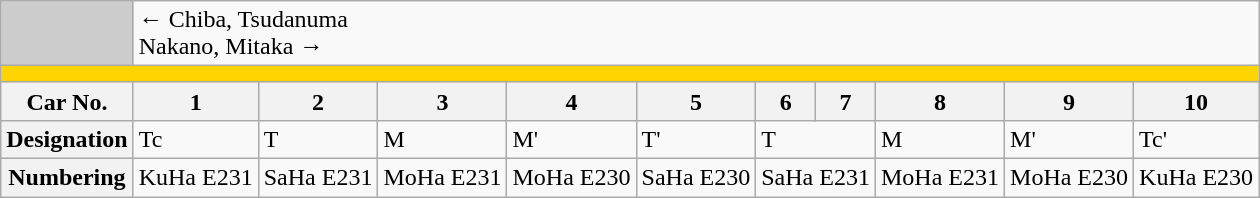<table class="wikitable">
<tr>
<td style="background-color:#ccc;"> </td>
<td colspan="10"><div>← Chiba, Tsudanuma</div><div>Nakano, Mitaka →</div></td>
</tr>
<tr style="line-height: 10px; background-color: #FFD400;">
<td colspan="11" style="padding:0; border:0;"> </td>
</tr>
<tr>
<th>Car No.</th>
<th>1</th>
<th>2</th>
<th>3</th>
<th>4</th>
<th>5</th>
<th>6</th>
<th>7</th>
<th>8</th>
<th>9</th>
<th>10</th>
</tr>
<tr>
<th>Designation</th>
<td>Tc</td>
<td>T</td>
<td>M</td>
<td>M'</td>
<td>T'</td>
<td colspan="2">T</td>
<td>M</td>
<td>M'</td>
<td>Tc'</td>
</tr>
<tr>
<th>Numbering</th>
<td>KuHa E231</td>
<td>SaHa E231</td>
<td>MoHa E231</td>
<td>MoHa E230</td>
<td>SaHa E230</td>
<td colspan="2">SaHa E231</td>
<td>MoHa E231</td>
<td>MoHa E230</td>
<td>KuHa E230</td>
</tr>
</table>
